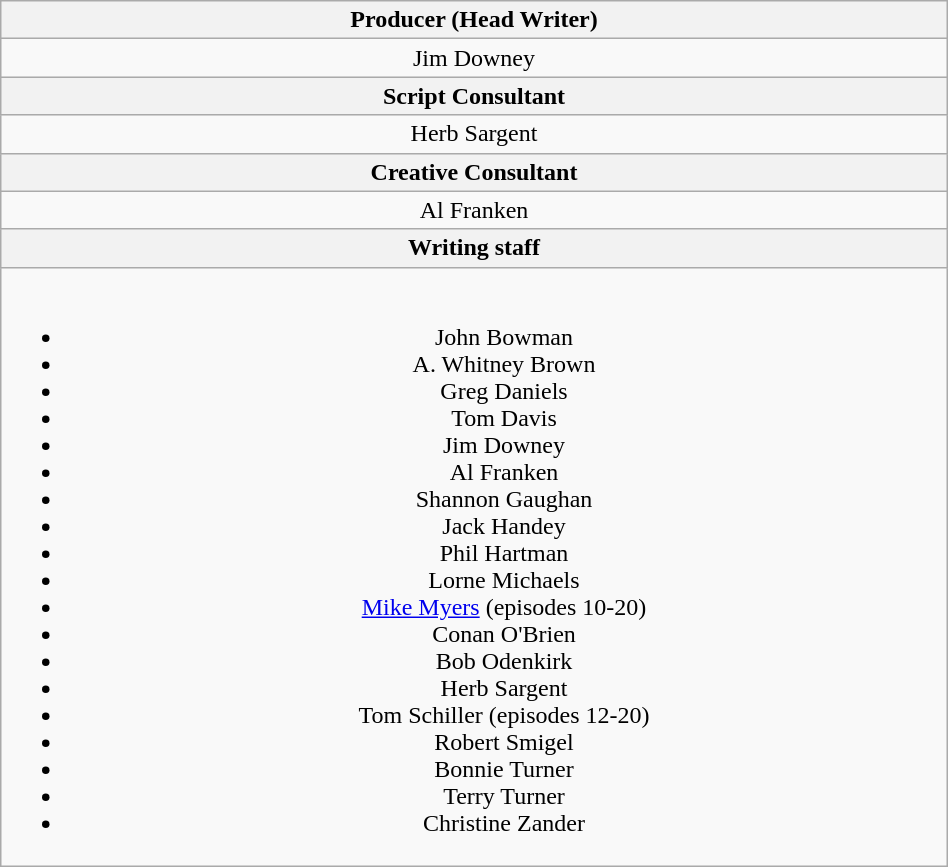<table class="wikitable plainrowheaders"  style="text-align:center; width:50%;">
<tr>
<th><strong>Producer (Head Writer)</strong></th>
</tr>
<tr>
<td>Jim Downey</td>
</tr>
<tr>
<th><strong>Script Consultant</strong></th>
</tr>
<tr>
<td>Herb Sargent</td>
</tr>
<tr>
<th><strong>Creative Consultant</strong> </th>
</tr>
<tr>
<td>Al Franken</td>
</tr>
<tr>
<th><strong>Writing staff</strong></th>
</tr>
<tr>
<td><br><ul><li>John Bowman</li><li>A. Whitney Brown</li><li>Greg Daniels</li><li>Tom Davis</li><li>Jim Downey</li><li>Al Franken</li><li>Shannon Gaughan</li><li>Jack Handey</li><li>Phil Hartman</li><li>Lorne Michaels</li><li><a href='#'>Mike Myers</a> (episodes 10-20)</li><li>Conan O'Brien</li><li>Bob Odenkirk</li><li>Herb Sargent</li><li>Tom Schiller (episodes 12-20)</li><li>Robert Smigel</li><li>Bonnie Turner</li><li>Terry Turner</li><li>Christine Zander</li></ul></td>
</tr>
</table>
